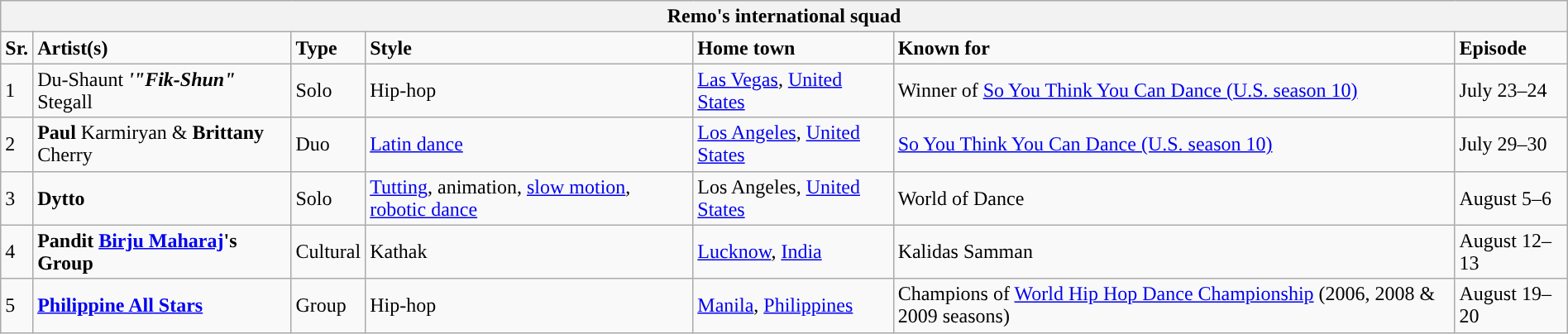<table class=wikitable style="width: 100%;">
<tr>
<th colspan=7>Remo's international squad</th>
</tr>
<tr>
<td><strong>Sr.</strong></td>
<td><strong>Artist(s)</strong></td>
<td><strong>Type</strong></td>
<td><strong>Style</strong></td>
<td><strong>Home town</strong></td>
<td><strong>Known for</strong></td>
<td><strong>Episode</strong></td>
</tr>
<tr>
<td>1</td>
<td>Du-Shaunt <strong><em>'"Fik-Shun"</em></strong> Stegall</td>
<td>Solo</td>
<td>Hip-hop</td>
<td> <a href='#'>Las Vegas</a>, <a href='#'>United States</a></td>
<td>Winner of <a href='#'>So You Think You Can Dance (U.S. season 10)</a></td>
<td>July 23–24</td>
</tr>
<tr>
<td>2</td>
<td><strong>Paul</strong> Karmiryan & <strong>Brittany</strong> Cherry</td>
<td>Duo</td>
<td><a href='#'>Latin dance</a></td>
<td> <a href='#'>Los Angeles</a>, <a href='#'>United States</a></td>
<td><a href='#'>So You Think You Can Dance (U.S. season 10)</a></td>
<td>July 29–30</td>
</tr>
<tr>
<td>3</td>
<td><strong>Dytto</strong></td>
<td>Solo</td>
<td><a href='#'>Tutting</a>, animation, <a href='#'>slow motion</a>, <a href='#'>robotic dance</a></td>
<td> Los Angeles, <a href='#'>United States</a></td>
<td>World of Dance</td>
<td>August 5–6</td>
</tr>
<tr>
<td>4</td>
<td><strong>Pandit <a href='#'>Birju Maharaj</a>'s Group</strong></td>
<td>Cultural</td>
<td>Kathak</td>
<td> <a href='#'>Lucknow</a>, <a href='#'>India</a></td>
<td>Kalidas Samman</td>
<td>August 12–13</td>
</tr>
<tr>
<td>5</td>
<td><strong><a href='#'>Philippine All Stars</a></strong></td>
<td>Group</td>
<td>Hip-hop</td>
<td> <a href='#'>Manila</a>, <a href='#'>Philippines</a></td>
<td>Champions of <a href='#'>World Hip Hop Dance Championship</a> (2006, 2008 & 2009 seasons)</td>
<td>August 19–20</td>
</tr>
</table>
